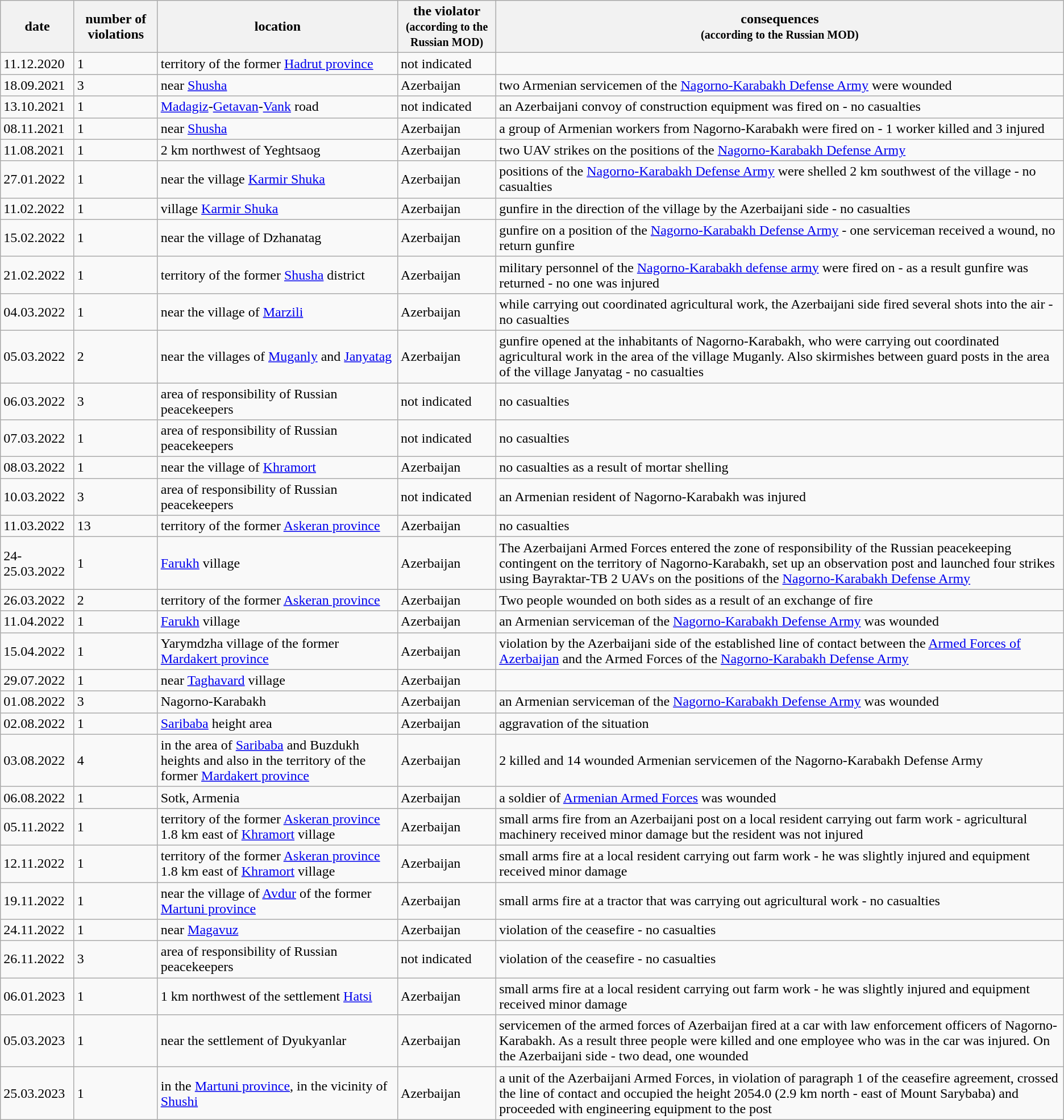<table class="wikitable standard">
<tr>
<th>date</th>
<th>number of violations</th>
<th>location</th>
<th>the violator<br><small>(according to the Russian MOD)</small></th>
<th>consequences<br><small>(according to the Russian MOD)</small></th>
</tr>
<tr>
<td>11.12.2020</td>
<td>1</td>
<td>territory of the former <a href='#'>Hadrut province</a></td>
<td>not indicated</td>
<td></td>
</tr>
<tr>
<td>18.09.2021</td>
<td>3</td>
<td>near <a href='#'>Shusha</a></td>
<td>Azerbaijan</td>
<td>two Armenian servicemen of the <a href='#'>Nagorno-Karabakh Defense Army</a> were wounded</td>
</tr>
<tr>
<td>13.10.2021</td>
<td>1</td>
<td><a href='#'>Madagiz</a>-<a href='#'>Getavan</a>-<a href='#'>Vank</a> road</td>
<td>not indicated</td>
<td>an Azerbaijani convoy of construction equipment was fired on - no casualties</td>
</tr>
<tr>
<td>08.11.2021</td>
<td>1</td>
<td>near <a href='#'>Shusha</a></td>
<td>Azerbaijan</td>
<td>a group of Armenian workers from Nagorno-Karabakh were fired on - 1 worker killed and 3 injured</td>
</tr>
<tr>
<td>11.08.2021</td>
<td>1</td>
<td>2 km northwest of Yeghtsaog</td>
<td>Azerbaijan</td>
<td>two UAV strikes on the positions of the <a href='#'>Nagorno-Karabakh Defense Army</a></td>
</tr>
<tr>
<td>27.01.2022</td>
<td>1</td>
<td>near the village <a href='#'>Karmir Shuka</a></td>
<td>Azerbaijan</td>
<td>positions of the <a href='#'>Nagorno-Karabakh Defense Army</a> were shelled 2 km southwest of the village - no casualties</td>
</tr>
<tr>
<td>11.02.2022</td>
<td>1</td>
<td>village <a href='#'>Karmir Shuka</a></td>
<td>Azerbaijan</td>
<td>gunfire in the direction of the village by the Azerbaijani side - no casualties</td>
</tr>
<tr>
<td>15.02.2022</td>
<td>1</td>
<td>near the village of Dzhanatag</td>
<td>Azerbaijan</td>
<td>gunfire on a position of the <a href='#'>Nagorno-Karabakh Defense Army</a> - one serviceman received a wound, no return gunfire</td>
</tr>
<tr>
<td>21.02.2022</td>
<td>1</td>
<td>territory of the former <a href='#'>Shusha</a> district</td>
<td>Azerbaijan</td>
<td>military personnel of the <a href='#'>Nagorno-Karabakh defense army</a> were fired on - as a result gunfire was returned - no one was injured</td>
</tr>
<tr>
<td>04.03.2022</td>
<td>1</td>
<td>near the village of <a href='#'>Marzili</a></td>
<td>Azerbaijan</td>
<td>while carrying out coordinated agricultural work, the Azerbaijani side fired several shots into the air - no casualties</td>
</tr>
<tr>
<td>05.03.2022</td>
<td>2</td>
<td>near the villages of <a href='#'>Muganly</a> and <a href='#'>Janyatag</a></td>
<td>Azerbaijan</td>
<td>gunfire opened at the inhabitants of Nagorno-Karabakh, who were carrying out coordinated agricultural work in the area of the village Muganly. Also skirmishes between guard posts in the area of the village Janyatag - no casualties</td>
</tr>
<tr>
<td>06.03.2022</td>
<td>3</td>
<td>area of responsibility of Russian peacekeepers</td>
<td>not indicated</td>
<td>no casualties</td>
</tr>
<tr>
<td>07.03.2022</td>
<td>1</td>
<td>area of responsibility of Russian peacekeepers</td>
<td>not indicated</td>
<td>no casualties</td>
</tr>
<tr>
<td>08.03.2022</td>
<td>1</td>
<td>near the village of <a href='#'>Khramort</a></td>
<td>Azerbaijan</td>
<td>no casualties as a result of mortar shelling</td>
</tr>
<tr>
<td>10.03.2022</td>
<td>3</td>
<td>area of responsibility of Russian peacekeepers</td>
<td>not indicated</td>
<td>an Armenian resident of Nagorno-Karabakh was injured</td>
</tr>
<tr>
<td>11.03.2022</td>
<td>13</td>
<td>territory of the former <a href='#'>Askeran province</a></td>
<td>Azerbaijan</td>
<td>no casualties</td>
</tr>
<tr>
<td>24-25.03.2022</td>
<td>1</td>
<td><a href='#'>Farukh</a> village</td>
<td>Azerbaijan</td>
<td>The Azerbaijani Armed Forces entered the zone of responsibility of the Russian peacekeeping contingent on the territory of Nagorno-Karabakh, set up an observation post and launched four strikes using Bayraktar-TB 2 UAVs on the positions of the <a href='#'>Nagorno-Karabakh Defense Army</a></td>
</tr>
<tr>
<td>26.03.2022</td>
<td>2</td>
<td>territory of the former <a href='#'>Askeran province</a></td>
<td>Azerbaijan</td>
<td>Two people wounded on both sides as a result of an exchange of fire</td>
</tr>
<tr>
<td>11.04.2022</td>
<td>1</td>
<td><a href='#'>Farukh</a> village</td>
<td>Azerbaijan</td>
<td>an Armenian serviceman of the <a href='#'>Nagorno-Karabakh Defense Army</a> was wounded</td>
</tr>
<tr>
<td>15.04.2022</td>
<td>1</td>
<td>Yarymdzha village of the former <a href='#'>Mardakert province</a></td>
<td>Azerbaijan</td>
<td>violation by the Azerbaijani side of the established line of contact between the <a href='#'>Armed Forces of Azerbaijan</a> and the Armed Forces of the <a href='#'>Nagorno-Karabakh Defense Army</a></td>
</tr>
<tr>
<td>29.07.2022</td>
<td>1</td>
<td>near <a href='#'>Taghavard</a> village</td>
<td>Azerbaijan</td>
<td></td>
</tr>
<tr>
<td>01.08.2022</td>
<td>3</td>
<td>Nagorno-Karabakh</td>
<td>Azerbaijan</td>
<td>an Armenian serviceman of the <a href='#'>Nagorno-Karabakh Defense Army</a> was wounded<small></small></td>
</tr>
<tr>
<td>02.08.2022</td>
<td>1</td>
<td><a href='#'>Saribaba</a> height area</td>
<td>Azerbaijan</td>
<td>aggravation of the situation<small></small></td>
</tr>
<tr>
<td>03.08.2022</td>
<td>4</td>
<td>in the area of <a href='#'>Saribaba</a> and Buzdukh heights and also in the territory of the former <a href='#'>Mardakert province</a></td>
<td>Azerbaijan</td>
<td>2 killed and 14 wounded Armenian servicemen of the Nagorno-Karabakh Defense Army<small></small></td>
</tr>
<tr>
<td>06.08.2022</td>
<td>1</td>
<td>Sotk, Armenia</td>
<td>Azerbaijan</td>
<td>a soldier of <a href='#'>Armenian Armed Forces</a> was wounded</td>
</tr>
<tr>
<td>05.11.2022</td>
<td>1</td>
<td>territory of the former <a href='#'>Askeran province</a> 1.8 km east of <a href='#'>Khramort</a> village</td>
<td>Azerbaijan</td>
<td>small arms fire from an Azerbaijani post on a local resident carrying out farm work - agricultural machinery received minor damage but the resident was not injured</td>
</tr>
<tr>
<td>12.11.2022</td>
<td>1</td>
<td>territory of the former <a href='#'>Askeran province</a> 1.8 km east of <a href='#'>Khramort</a> village</td>
<td>Azerbaijan</td>
<td>small arms fire at a local resident carrying out farm work - he was slightly injured and equipment received minor damage</td>
</tr>
<tr>
<td>19.11.2022</td>
<td>1</td>
<td>near the village of <a href='#'>Avdur</a> of the former <a href='#'>Martuni province</a></td>
<td>Azerbaijan</td>
<td>small arms fire at a tractor that was carrying out agricultural work - no casualties</td>
</tr>
<tr>
<td>24.11.2022</td>
<td>1</td>
<td>near <a href='#'>Magavuz</a></td>
<td>Azerbaijan</td>
<td>violation of the ceasefire - no casualties</td>
</tr>
<tr>
<td>26.11.2022</td>
<td>3</td>
<td>area of responsibility of Russian peacekeepers</td>
<td>not indicated</td>
<td>violation of the ceasefire - no casualties</td>
</tr>
<tr>
<td>06.01.2023</td>
<td>1</td>
<td>1 km northwest of the settlement <a href='#'>Hatsi</a></td>
<td>Azerbaijan</td>
<td>small arms fire at a local resident carrying out farm work - he was slightly injured and equipment received minor damage</td>
</tr>
<tr>
<td>05.03.2023</td>
<td>1</td>
<td>near the settlement of Dyukyanlar</td>
<td>Azerbaijan</td>
<td>servicemen of the armed forces of Azerbaijan fired at a car with law enforcement officers of Nagorno-Karabakh. As a result three people were killed and one employee who was in the car was injured. On the Azerbaijani side - two dead, one wounded</td>
</tr>
<tr>
<td>25.03.2023</td>
<td>1</td>
<td>in the <a href='#'>Martuni province</a>, in the vicinity of <a href='#'>Shushi</a></td>
<td>Azerbaijan</td>
<td>a unit of the Azerbaijani Armed Forces, in violation of paragraph 1 of the ceasefire agreement, crossed the line of contact and occupied the height 2054.0 (2.9 km north - east of Mount Sarybaba) and proceeded with engineering equipment to the post</td>
</tr>
</table>
